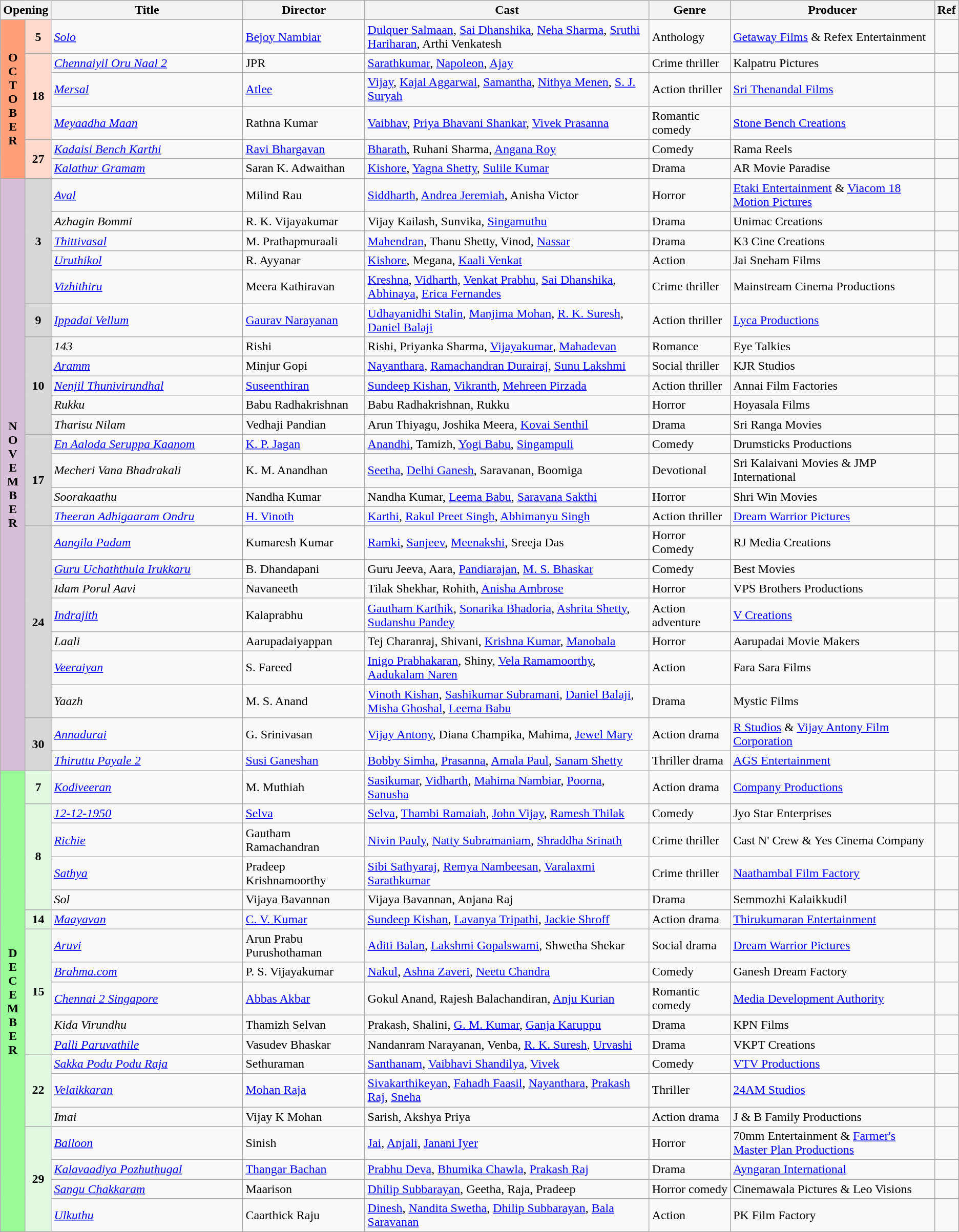<table class="wikitable" id="wikitable-20171206">
<tr>
<th colspan="2" class=unsortable>Opening</th>
<th style="width:20%;">Title</th>
<th>Director</th>
<th>Cast</th>
<th>Genre</th>
<th>Producer</th>
<th class=unsortable>Ref</th>
</tr>
<tr October!>
<th rowspan="6" style="text-align:center; background:#ffa07a; textcolor:#000;">O<br>C<br>T<br>O<br>B<br>E<br>R</th>
<td style="text-align:center; background:#ffdacc;"><strong>5</strong></td>
<td><em><a href='#'>Solo</a></em></td>
<td><a href='#'>Bejoy Nambiar</a></td>
<td><a href='#'>Dulquer Salmaan</a>, <a href='#'>Sai Dhanshika</a>, <a href='#'>Neha Sharma</a>, <a href='#'>Sruthi Hariharan</a>, Arthi Venkatesh</td>
<td>Anthology</td>
<td><a href='#'>Getaway Films</a> & Refex Entertainment</td>
<td></td>
</tr>
<tr>
<td rowspan="3" style="text-align:center; background:#ffdacc;"><strong>18</strong></td>
<td><em><a href='#'>Chennaiyil Oru Naal 2</a></em></td>
<td>JPR</td>
<td><a href='#'>Sarathkumar</a>, <a href='#'>Napoleon</a>, <a href='#'>Ajay</a></td>
<td>Crime thriller</td>
<td>Kalpatru Pictures</td>
<td></td>
</tr>
<tr>
<td><em><a href='#'>Mersal</a></em></td>
<td><a href='#'>Atlee</a></td>
<td><a href='#'>Vijay</a>, <a href='#'>Kajal Aggarwal</a>, <a href='#'>Samantha</a>, <a href='#'>Nithya Menen</a>, <a href='#'>S. J. Suryah</a></td>
<td>Action thriller</td>
<td><a href='#'>Sri Thenandal Films</a></td>
<td></td>
</tr>
<tr>
<td><em><a href='#'>Meyaadha Maan</a></em></td>
<td>Rathna Kumar</td>
<td><a href='#'>Vaibhav</a>, <a href='#'>Priya Bhavani Shankar</a>, <a href='#'>Vivek Prasanna</a></td>
<td>Romantic comedy</td>
<td><a href='#'>Stone Bench Creations</a></td>
<td></td>
</tr>
<tr>
<td rowspan="2" style="text-align:center; background:#ffdacc;"><strong>27</strong></td>
<td><em><a href='#'>Kadaisi Bench Karthi</a></em></td>
<td><a href='#'>Ravi Bhargavan</a></td>
<td><a href='#'>Bharath</a>, Ruhani Sharma, <a href='#'>Angana Roy</a></td>
<td>Comedy</td>
<td>Rama Reels</td>
<td></td>
</tr>
<tr>
<td><em><a href='#'>Kalathur Gramam</a></em></td>
<td>Saran K. Adwaithan</td>
<td><a href='#'>Kishore</a>, <a href='#'>Yagna Shetty</a>, <a href='#'>Sulile Kumar</a></td>
<td>Drama</td>
<td>AR Movie Paradise</td>
<td></td>
</tr>
<tr November!>
<th rowspan="24" style="text-align:center; background:thistle; textcolor:#000;">N<br>O<br>V<br>E<br>M<br>B<br>E<br>R</th>
<td rowspan="5" style="text-align:center; background:#d8d8d8;"><strong>3</strong></td>
<td><em><a href='#'>Aval</a></em></td>
<td>Milind Rau</td>
<td><a href='#'>Siddharth</a>, <a href='#'>Andrea Jeremiah</a>, Anisha Victor</td>
<td>Horror</td>
<td><a href='#'>Etaki Entertainment</a> & <a href='#'>Viacom 18 Motion Pictures</a></td>
<td></td>
</tr>
<tr>
<td><em>Azhagin Bommi</em></td>
<td>R. K. Vijayakumar</td>
<td>Vijay Kailash, Sunvika, <a href='#'>Singamuthu</a></td>
<td>Drama</td>
<td>Unimac Creations</td>
<td></td>
</tr>
<tr>
<td><em><a href='#'>Thittivasal</a></em></td>
<td>M. Prathapmuraali</td>
<td><a href='#'>Mahendran</a>, Thanu Shetty, Vinod, <a href='#'>Nassar</a></td>
<td>Drama</td>
<td>K3 Cine Creations</td>
<td></td>
</tr>
<tr>
<td><em><a href='#'>Uruthikol</a></em></td>
<td>R. Ayyanar</td>
<td><a href='#'>Kishore</a>, Megana, <a href='#'>Kaali Venkat</a></td>
<td>Action</td>
<td>Jai Sneham Films</td>
<td></td>
</tr>
<tr>
<td><em><a href='#'>Vizhithiru</a></em></td>
<td>Meera Kathiravan</td>
<td><a href='#'>Kreshna</a>, <a href='#'>Vidharth</a>, <a href='#'>Venkat Prabhu</a>, <a href='#'>Sai Dhanshika</a>, <a href='#'>Abhinaya</a>, <a href='#'>Erica Fernandes</a></td>
<td>Crime thriller</td>
<td>Mainstream Cinema Productions</td>
<td></td>
</tr>
<tr>
<td style="text-align:center; background:#d8d8d8;"><strong>9</strong></td>
<td><em><a href='#'>Ippadai Vellum</a></em></td>
<td><a href='#'>Gaurav Narayanan</a></td>
<td><a href='#'>Udhayanidhi Stalin</a>, <a href='#'>Manjima Mohan</a>, <a href='#'>R. K. Suresh</a>, <a href='#'>Daniel Balaji</a></td>
<td>Action thriller</td>
<td><a href='#'>Lyca Productions</a></td>
<td></td>
</tr>
<tr>
<td rowspan="5" style="text-align:center; background:#d8d8d8;"><strong>10</strong></td>
<td><em>143</em></td>
<td>Rishi</td>
<td>Rishi, Priyanka Sharma, <a href='#'>Vijayakumar</a>, <a href='#'>Mahadevan</a></td>
<td>Romance</td>
<td>Eye Talkies</td>
<td></td>
</tr>
<tr>
<td><em><a href='#'>Aramm</a></em></td>
<td>Minjur Gopi</td>
<td><a href='#'>Nayanthara</a>, <a href='#'>Ramachandran Durairaj</a>, <a href='#'>Sunu Lakshmi</a></td>
<td>Social thriller</td>
<td>KJR Studios</td>
<td></td>
</tr>
<tr>
<td><em><a href='#'>Nenjil Thunivirundhal</a></em></td>
<td><a href='#'>Suseenthiran</a></td>
<td><a href='#'>Sundeep Kishan</a>, <a href='#'>Vikranth</a>, <a href='#'>Mehreen Pirzada</a></td>
<td>Action thriller</td>
<td>Annai Film Factories</td>
<td></td>
</tr>
<tr>
<td><em>Rukku</em></td>
<td>Babu Radhakrishnan</td>
<td>Babu Radhakrishnan, Rukku</td>
<td>Horror</td>
<td>Hoyasala Films</td>
<td></td>
</tr>
<tr>
<td><em>Tharisu Nilam</em></td>
<td>Vedhaji Pandian</td>
<td>Arun Thiyagu, Joshika Meera, <a href='#'>Kovai Senthil</a></td>
<td>Drama</td>
<td>Sri Ranga Movies</td>
<td></td>
</tr>
<tr>
<td rowspan="4" style="text-align:center; background:#d8d8d8;"><strong>17</strong></td>
<td><em><a href='#'>En Aaloda Seruppa Kaanom</a></em></td>
<td><a href='#'>K. P. Jagan</a></td>
<td><a href='#'>Anandhi</a>, Tamizh, <a href='#'>Yogi Babu</a>, <a href='#'>Singampuli</a></td>
<td>Comedy</td>
<td>Drumsticks Productions</td>
<td></td>
</tr>
<tr>
<td><em>Mecheri Vana Bhadrakali</em></td>
<td>K. M. Anandhan</td>
<td><a href='#'>Seetha</a>, <a href='#'>Delhi Ganesh</a>, Saravanan, Boomiga</td>
<td>Devotional</td>
<td>Sri Kalaivani Movies & JMP International</td>
<td></td>
</tr>
<tr>
<td><em>Soorakaathu</em></td>
<td>Nandha Kumar</td>
<td>Nandha Kumar, <a href='#'>Leema Babu</a>, <a href='#'>Saravana Sakthi</a></td>
<td>Horror</td>
<td>Shri Win Movies</td>
<td></td>
</tr>
<tr>
<td><em><a href='#'>Theeran Adhigaaram Ondru</a></em></td>
<td><a href='#'>H. Vinoth</a></td>
<td><a href='#'>Karthi</a>, <a href='#'>Rakul Preet Singh</a>, <a href='#'>Abhimanyu Singh</a></td>
<td>Action thriller</td>
<td><a href='#'>Dream Warrior Pictures</a></td>
<td></td>
</tr>
<tr>
<td rowspan="7" style="text-align:center; background:#d8d8d8;"><strong>24</strong></td>
<td><em><a href='#'>Aangila Padam</a></em></td>
<td>Kumaresh Kumar</td>
<td><a href='#'>Ramki</a>, <a href='#'>Sanjeev</a>, <a href='#'>Meenakshi</a>, Sreeja Das</td>
<td>Horror Comedy</td>
<td>RJ Media Creations</td>
<td></td>
</tr>
<tr>
<td><em><a href='#'>Guru Uchaththula Irukkaru</a></em></td>
<td>B. Dhandapani</td>
<td>Guru Jeeva, Aara, <a href='#'>Pandiarajan</a>, <a href='#'>M. S. Bhaskar</a></td>
<td>Comedy</td>
<td>Best Movies</td>
<td></td>
</tr>
<tr>
<td><em>Idam Porul Aavi</em></td>
<td>Navaneeth</td>
<td>Tilak Shekhar, Rohith, <a href='#'>Anisha Ambrose</a></td>
<td>Horror</td>
<td>VPS Brothers Productions</td>
<td></td>
</tr>
<tr>
<td><em><a href='#'>Indrajith</a></em></td>
<td>Kalaprabhu</td>
<td><a href='#'>Gautham Karthik</a>, <a href='#'>Sonarika Bhadoria</a>, <a href='#'>Ashrita Shetty</a>, <a href='#'>Sudanshu Pandey</a></td>
<td>Action adventure</td>
<td><a href='#'>V Creations</a></td>
<td></td>
</tr>
<tr>
<td><em>Laali</em></td>
<td>Aarupadaiyappan</td>
<td>Tej Charanraj, Shivani, <a href='#'>Krishna Kumar</a>, <a href='#'>Manobala</a></td>
<td>Horror</td>
<td>Aarupadai Movie Makers</td>
<td></td>
</tr>
<tr>
<td><em><a href='#'>Veeraiyan</a></em></td>
<td>S. Fareed</td>
<td><a href='#'>Inigo Prabhakaran</a>, Shiny, <a href='#'>Vela Ramamoorthy</a>, <a href='#'>Aadukalam Naren</a></td>
<td>Action</td>
<td>Fara Sara Films</td>
<td></td>
</tr>
<tr>
<td><em>Yaazh</em></td>
<td>M. S. Anand</td>
<td><a href='#'>Vinoth Kishan</a>, <a href='#'>Sashikumar Subramani</a>, <a href='#'>Daniel Balaji</a>, <a href='#'>Misha Ghoshal</a>, <a href='#'>Leema Babu</a></td>
<td>Drama</td>
<td>Mystic Films</td>
<td></td>
</tr>
<tr>
<td rowspan="2" style="text-align:center; background:#d8d8d8;"><strong>30</strong></td>
<td><em><a href='#'>Annadurai</a></em></td>
<td>G. Srinivasan</td>
<td><a href='#'>Vijay Antony</a>, Diana Champika, Mahima, <a href='#'>Jewel Mary</a></td>
<td>Action drama</td>
<td><a href='#'>R Studios</a> & <a href='#'>Vijay Antony Film Corporation</a></td>
<td></td>
</tr>
<tr>
<td><em><a href='#'>Thiruttu Payale 2</a></em></td>
<td><a href='#'>Susi Ganeshan</a></td>
<td><a href='#'>Bobby Simha</a>, <a href='#'>Prasanna</a>, <a href='#'>Amala Paul</a>, <a href='#'>Sanam Shetty</a></td>
<td>Thriller drama</td>
<td><a href='#'>AGS Entertainment</a></td>
<td></td>
</tr>
<tr December!>
<th rowspan="18" style="text-align:center; background:#98fb98; textcolor:#000;">D<br>E<br>C<br>E<br>M<br>B<br>E<br>R</th>
<td rowspan="1" style="text-align:center; background:#e0f9e0;"><strong>7</strong></td>
<td><em><a href='#'>Kodiveeran</a></em></td>
<td>M. Muthiah</td>
<td><a href='#'>Sasikumar</a>, <a href='#'>Vidharth</a>, <a href='#'>Mahima Nambiar</a>, <a href='#'>Poorna</a>, <a href='#'>Sanusha</a></td>
<td>Action drama</td>
<td><a href='#'>Company Productions</a></td>
<td></td>
</tr>
<tr>
<td rowspan="4" style="text-align:center; background:#e0f9e0;"><strong>8</strong></td>
<td><em><a href='#'>12-12-1950</a></em></td>
<td><a href='#'>Selva</a></td>
<td><a href='#'>Selva</a>, <a href='#'>Thambi Ramaiah</a>, <a href='#'>John Vijay</a>, <a href='#'>Ramesh Thilak</a></td>
<td>Comedy</td>
<td>Jyo Star Enterprises</td>
<td></td>
</tr>
<tr>
<td><em><a href='#'>Richie</a></em></td>
<td>Gautham Ramachandran</td>
<td><a href='#'>Nivin Pauly</a>, <a href='#'>Natty Subramaniam</a>, <a href='#'>Shraddha Srinath</a></td>
<td>Crime thriller</td>
<td>Cast N' Crew & Yes Cinema Company</td>
<td></td>
</tr>
<tr>
<td><em><a href='#'>Sathya</a></em></td>
<td>Pradeep Krishnamoorthy</td>
<td><a href='#'>Sibi Sathyaraj</a>, <a href='#'>Remya Nambeesan</a>, <a href='#'>Varalaxmi Sarathkumar</a></td>
<td>Crime thriller</td>
<td><a href='#'>Naathambal Film Factory</a></td>
<td></td>
</tr>
<tr>
<td><em>Sol</em></td>
<td>Vijaya Bavannan</td>
<td>Vijaya Bavannan, Anjana Raj</td>
<td>Drama</td>
<td>Semmozhi Kalaikkudil</td>
<td></td>
</tr>
<tr>
<td style="text-align:center; background:#e0f9e0;"><strong>14</strong></td>
<td><em><a href='#'>Maayavan</a></em></td>
<td><a href='#'>C. V. Kumar</a></td>
<td><a href='#'>Sundeep Kishan</a>, <a href='#'>Lavanya Tripathi</a>, <a href='#'>Jackie Shroff</a></td>
<td>Action drama</td>
<td><a href='#'>Thirukumaran Entertainment</a></td>
<td></td>
</tr>
<tr>
<td rowspan="5" style="text-align:center; background:#e0f9e0;"><strong>15</strong></td>
<td><em><a href='#'>Aruvi</a></em></td>
<td>Arun Prabu Purushothaman</td>
<td><a href='#'>Aditi Balan</a>, <a href='#'>Lakshmi Gopalswami</a>, Shwetha Shekar</td>
<td>Social drama</td>
<td><a href='#'>Dream Warrior Pictures</a></td>
<td></td>
</tr>
<tr>
<td><em><a href='#'>Brahma.com</a></em></td>
<td>P. S. Vijayakumar</td>
<td><a href='#'>Nakul</a>, <a href='#'>Ashna Zaveri</a>, <a href='#'>Neetu Chandra</a></td>
<td>Comedy</td>
<td>Ganesh Dream Factory</td>
<td></td>
</tr>
<tr>
<td><em><a href='#'>Chennai 2 Singapore</a></em></td>
<td><a href='#'>Abbas Akbar</a></td>
<td>Gokul Anand, Rajesh Balachandiran, <a href='#'>Anju Kurian</a></td>
<td>Romantic comedy</td>
<td><a href='#'>Media Development Authority</a></td>
<td></td>
</tr>
<tr>
<td><em>Kida Virundhu</em></td>
<td>Thamizh Selvan</td>
<td>Prakash, Shalini, <a href='#'>G. M. Kumar</a>, <a href='#'>Ganja Karuppu</a></td>
<td>Drama</td>
<td>KPN Films</td>
<td></td>
</tr>
<tr>
<td><em><a href='#'>Palli Paruvathile</a></em></td>
<td>Vasudev Bhaskar</td>
<td>Nandanram Narayanan, Venba, <a href='#'>R. K. Suresh</a>, <a href='#'>Urvashi</a></td>
<td>Drama</td>
<td>VKPT Creations</td>
<td></td>
</tr>
<tr>
<td rowspan="3" style="text-align:center; background:#e0f9e0;"><strong>22</strong></td>
<td><em><a href='#'>Sakka Podu Podu Raja</a></em></td>
<td>Sethuraman</td>
<td><a href='#'>Santhanam</a>, <a href='#'>Vaibhavi Shandilya</a>, <a href='#'>Vivek</a></td>
<td>Comedy</td>
<td><a href='#'>VTV Productions</a></td>
<td></td>
</tr>
<tr>
<td><em><a href='#'>Velaikkaran</a></em></td>
<td><a href='#'>Mohan Raja</a></td>
<td><a href='#'>Sivakarthikeyan</a>, <a href='#'>Fahadh Faasil</a>, <a href='#'>Nayanthara</a>, <a href='#'>Prakash Raj</a>, <a href='#'>Sneha</a></td>
<td>Thriller</td>
<td><a href='#'>24AM Studios</a></td>
<td></td>
</tr>
<tr>
<td><em>Imai</em></td>
<td>Vijay K Mohan</td>
<td>Sarish, Akshya Priya</td>
<td>Action drama</td>
<td>J & B Family Productions</td>
<td></td>
</tr>
<tr>
<td rowspan="4" style="text-align:center; background:#e0f9e0;"><strong>29</strong></td>
<td><em><a href='#'>Balloon</a></em></td>
<td>Sinish</td>
<td><a href='#'>Jai</a>, <a href='#'>Anjali</a>, <a href='#'>Janani Iyer</a></td>
<td>Horror</td>
<td>70mm Entertainment & <a href='#'>Farmer's Master Plan Productions</a></td>
<td></td>
</tr>
<tr>
<td><em><a href='#'>Kalavaadiya Pozhuthugal</a></em></td>
<td><a href='#'>Thangar Bachan</a></td>
<td><a href='#'>Prabhu Deva</a>, <a href='#'>Bhumika Chawla</a>, <a href='#'>Prakash Raj</a></td>
<td>Drama</td>
<td><a href='#'>Ayngaran International</a></td>
<td></td>
</tr>
<tr>
<td><em><a href='#'>Sangu Chakkaram</a></em></td>
<td>Maarison</td>
<td><a href='#'>Dhilip Subbarayan</a>, Geetha, Raja, Pradeep</td>
<td>Horror comedy</td>
<td>Cinemawala Pictures & Leo Visions</td>
<td></td>
</tr>
<tr>
<td><em><a href='#'>Ulkuthu</a></em></td>
<td>Caarthick Raju</td>
<td><a href='#'>Dinesh</a>, <a href='#'>Nandita Swetha</a>, <a href='#'>Dhilip Subbarayan</a>, <a href='#'>Bala Saravanan</a></td>
<td>Action</td>
<td>PK Film Factory</td>
<td></td>
</tr>
</table>
